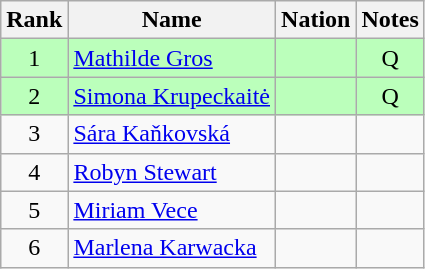<table class="wikitable sortable" style="text-align:center">
<tr>
<th>Rank</th>
<th>Name</th>
<th>Nation</th>
<th>Notes</th>
</tr>
<tr bgcolor=bbffbb>
<td>1</td>
<td align=left><a href='#'>Mathilde Gros</a></td>
<td align=left></td>
<td>Q</td>
</tr>
<tr bgcolor=bbffbb>
<td>2</td>
<td align=left><a href='#'>Simona Krupeckaitė</a></td>
<td align=left></td>
<td>Q</td>
</tr>
<tr>
<td>3</td>
<td align=left><a href='#'>Sára Kaňkovská</a></td>
<td align=left></td>
<td></td>
</tr>
<tr>
<td>4</td>
<td align=left><a href='#'>Robyn Stewart</a></td>
<td align=left></td>
<td></td>
</tr>
<tr>
<td>5</td>
<td align=left><a href='#'>Miriam Vece</a></td>
<td align=left></td>
<td></td>
</tr>
<tr>
<td>6</td>
<td align=left><a href='#'>Marlena Karwacka</a></td>
<td align=left></td>
<td></td>
</tr>
</table>
